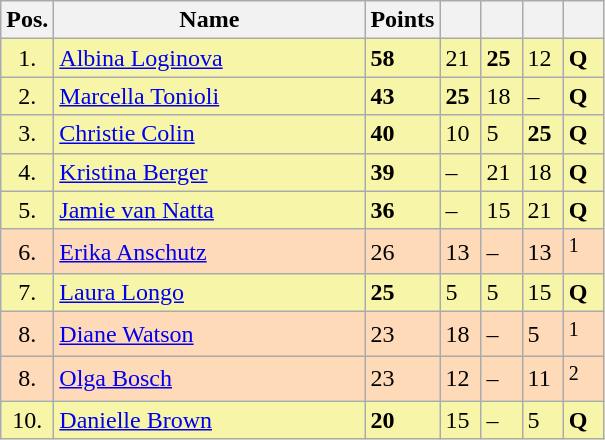<table class="wikitable">
<tr>
<th width=10px>Pos.</th>
<th width=200px>Name</th>
<th width=20px>Points</th>
<th width=20px></th>
<th width=20px></th>
<th width=20px></th>
<th width=20px></th>
</tr>
<tr style="background:#f7f6a8;">
<td align=center>1.</td>
<td> <a href='#'>Albina Loginova</a></td>
<td><strong>58</strong></td>
<td>21</td>
<td><strong>25</strong></td>
<td>12</td>
<td><strong>Q</strong></td>
</tr>
<tr style="background:#f7f6a8;">
<td align=center>2.</td>
<td> <a href='#'>Marcella Tonioli</a></td>
<td><strong>43</strong></td>
<td><strong>25</strong></td>
<td>18</td>
<td>–</td>
<td><strong>Q</strong></td>
</tr>
<tr style="background:#f7f6a8;">
<td align=center>3.</td>
<td> <a href='#'>Christie Colin</a></td>
<td><strong>40</strong></td>
<td>10</td>
<td>5</td>
<td><strong>25</strong></td>
<td><strong>Q</strong></td>
</tr>
<tr style="background:#f7f6a8;">
<td align=center>4.</td>
<td> <a href='#'>Kristina Berger</a></td>
<td><strong>39</strong></td>
<td>–</td>
<td>21</td>
<td>18</td>
<td><strong>Q</strong></td>
</tr>
<tr style="background:#f7f6a8;">
<td align=center>5.</td>
<td> <a href='#'>Jamie van Natta</a></td>
<td><strong>36</strong></td>
<td>–</td>
<td>15</td>
<td>21</td>
<td><strong>Q</strong></td>
</tr>
<tr style="background:#ffdab9;">
<td align=center>6.</td>
<td> <a href='#'>Erika Anschutz</a></td>
<td>26</td>
<td>13</td>
<td>–</td>
<td>13</td>
<td><sup>1</sup></td>
</tr>
<tr style="background:#f7f6a8;">
<td align=center>7.</td>
<td> <a href='#'>Laura Longo</a></td>
<td><strong>25</strong></td>
<td>5</td>
<td>5</td>
<td>15</td>
<td><strong>Q</strong></td>
</tr>
<tr style="background:#ffdab9;">
<td align=center>8.</td>
<td> <a href='#'>Diane Watson</a></td>
<td>23</td>
<td>18</td>
<td>–</td>
<td>5</td>
<td><sup>1</sup></td>
</tr>
<tr style="background:#ffdab9;">
<td align=center>8.</td>
<td> <a href='#'>Olga Bosch</a></td>
<td>23</td>
<td>12</td>
<td>–</td>
<td>11</td>
<td><sup>2</sup></td>
</tr>
<tr style="background:#f7f6a8;">
<td align=center>10.</td>
<td> <a href='#'>Danielle Brown</a></td>
<td><strong>20</strong></td>
<td>15</td>
<td>–</td>
<td>5</td>
<td><strong>Q</strong></td>
</tr>
</table>
